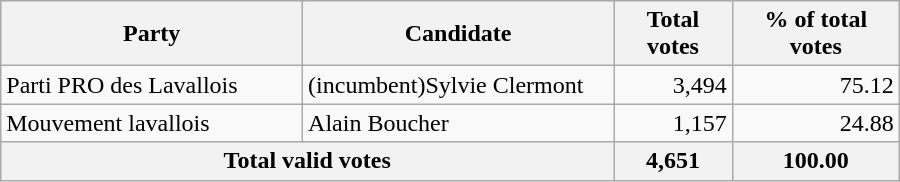<table style="width:600px;" class="wikitable">
<tr style="background-color:#E9E9E9">
<th colspan="2" style="width: 200px">Party</th>
<th colspan="1" style="width: 200px">Candidate</th>
<th align="right">Total votes</th>
<th align="right">% of total votes</th>
</tr>
<tr>
<td colspan="2" align="left">Parti PRO des Lavallois</td>
<td align="left">(incumbent)Sylvie Clermont</td>
<td align="right">3,494</td>
<td align="right">75.12</td>
</tr>
<tr>
<td colspan="2" align="left">Mouvement lavallois</td>
<td align="left">Alain Boucher</td>
<td align="right">1,157</td>
<td align="right">24.88</td>
</tr>
<tr bgcolor="#EEEEEE">
<th colspan="3"  align="left">Total valid votes</th>
<th align="right">4,651</th>
<th align="right">100.00</th>
</tr>
</table>
